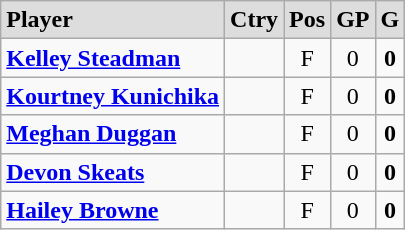<table class="wikitable">
<tr align="center" style="font-weight:bold; background-color:#dddddd;" |>
<td align="left">Player</td>
<td>Ctry</td>
<td>Pos</td>
<td>GP</td>
<td>G</td>
</tr>
<tr align="center">
<td align="left"><strong><a href='#'>Kelley Steadman</a></strong></td>
<td></td>
<td>F</td>
<td>0</td>
<td><strong>0</strong></td>
</tr>
<tr align="center">
<td align="left"><strong><a href='#'>Kourtney Kunichika</a></strong></td>
<td></td>
<td>F</td>
<td>0</td>
<td><strong>0</strong></td>
</tr>
<tr align="center">
<td align="left"><strong><a href='#'>Meghan Duggan</a></strong></td>
<td></td>
<td>F</td>
<td>0</td>
<td><strong>0</strong></td>
</tr>
<tr align="center">
<td align="left"><strong><a href='#'>Devon Skeats</a></strong></td>
<td></td>
<td>F</td>
<td>0</td>
<td><strong>0</strong></td>
</tr>
<tr align="center">
<td align="left"><strong><a href='#'>Hailey Browne</a></strong></td>
<td></td>
<td>F</td>
<td>0</td>
<td><strong>0</strong></td>
</tr>
</table>
